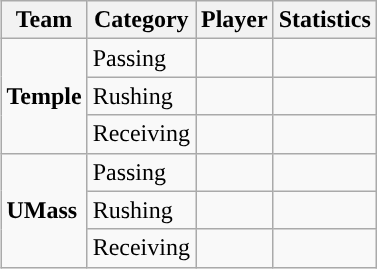<table class="wikitable" style="float: right;">
<tr>
<th>Team</th>
<th>Category</th>
<th>Player</th>
<th>Statistics</th>
</tr>
<tr>
<td rowspan=3><strong>Temple</strong></td>
<td>Passing</td>
<td></td>
<td></td>
</tr>
<tr>
<td>Rushing</td>
<td></td>
<td></td>
</tr>
<tr>
<td>Receiving</td>
<td></td>
<td></td>
</tr>
<tr>
<td rowspan=3><strong>UMass</strong></td>
<td>Passing</td>
<td></td>
<td></td>
</tr>
<tr>
<td>Rushing</td>
<td></td>
<td></td>
</tr>
<tr>
<td>Receiving</td>
<td></td>
<td></td>
</tr>
</table>
